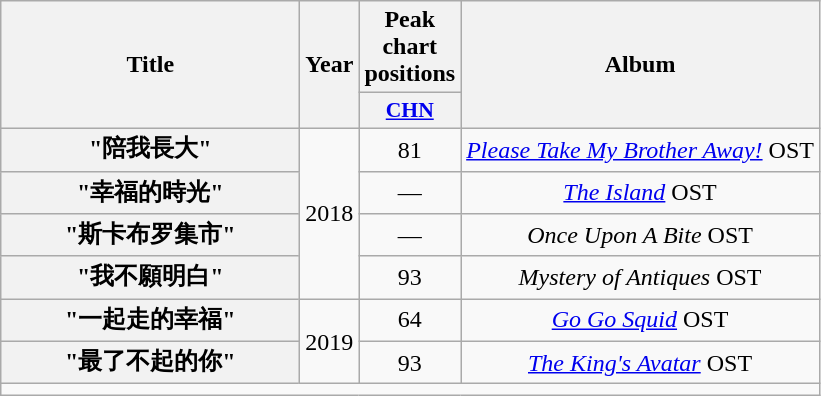<table class="wikitable plainrowheaders" style="text-align:center;">
<tr>
<th rowspan="2" scope="col" style="width:12em;">Title</th>
<th rowspan="2" scope="col">Year</th>
<th colspan="1">Peak chart positions</th>
<th rowspan="2" scope="col">Album</th>
</tr>
<tr>
<th scope="col" style="width:3em;font-size:90%;"><a href='#'>CHN</a><br></th>
</tr>
<tr>
<th scope="row">"陪我長大"</th>
<td rowspan="4">2018</td>
<td>81</td>
<td><em><a href='#'>Please Take My Brother Away!</a></em> OST</td>
</tr>
<tr>
<th scope="row">"幸福的時光"</th>
<td>—</td>
<td><em><a href='#'>The Island</a></em> OST</td>
</tr>
<tr>
<th scope="row">"斯卡布罗集市"</th>
<td>—</td>
<td><em>Once Upon A Bite</em> OST</td>
</tr>
<tr>
<th scope="row">"我不願明白"</th>
<td>93</td>
<td><em>Mystery of Antiques</em> OST</td>
</tr>
<tr>
<th scope="row">"一起走的幸福"</th>
<td rowspan="2">2019</td>
<td>64</td>
<td><em><a href='#'>Go Go Squid</a></em> OST</td>
</tr>
<tr>
<th scope="row">"最了不起的你"</th>
<td>93</td>
<td><em><a href='#'>The King's Avatar</a></em> OST</td>
</tr>
<tr>
<td colspan="4"></td>
</tr>
</table>
